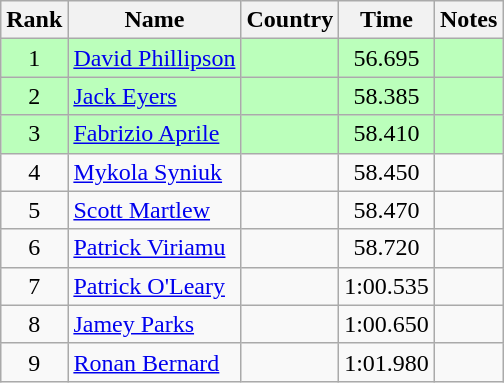<table class="wikitable" style="text-align:center">
<tr>
<th>Rank</th>
<th>Name</th>
<th>Country</th>
<th>Time</th>
<th>Notes</th>
</tr>
<tr bgcolor=bbffbb>
<td>1</td>
<td align="left"><a href='#'>David Phillipson</a></td>
<td align="left"></td>
<td>56.695</td>
<td></td>
</tr>
<tr bgcolor=bbffbb>
<td>2</td>
<td align="left"><a href='#'>Jack Eyers</a></td>
<td align="left"></td>
<td>58.385</td>
<td></td>
</tr>
<tr bgcolor=bbffbb>
<td>3</td>
<td align="left"><a href='#'>Fabrizio Aprile</a></td>
<td align="left"></td>
<td>58.410</td>
<td></td>
</tr>
<tr>
<td>4</td>
<td align="left"><a href='#'>Mykola Syniuk</a></td>
<td align="left"></td>
<td>58.450</td>
<td></td>
</tr>
<tr>
<td>5</td>
<td align="left"><a href='#'>Scott Martlew</a></td>
<td align="left"></td>
<td>58.470</td>
<td></td>
</tr>
<tr>
<td>6</td>
<td align="left"><a href='#'>Patrick Viriamu</a></td>
<td align="left"></td>
<td>58.720</td>
<td></td>
</tr>
<tr>
<td>7</td>
<td align="left"><a href='#'>Patrick O'Leary</a></td>
<td align="left"></td>
<td>1:00.535</td>
<td></td>
</tr>
<tr>
<td>8</td>
<td align="left"><a href='#'>Jamey Parks</a></td>
<td align="left"></td>
<td>1:00.650</td>
<td></td>
</tr>
<tr>
<td>9</td>
<td align="left"><a href='#'>Ronan Bernard</a></td>
<td align="left"></td>
<td>1:01.980</td>
<td></td>
</tr>
</table>
